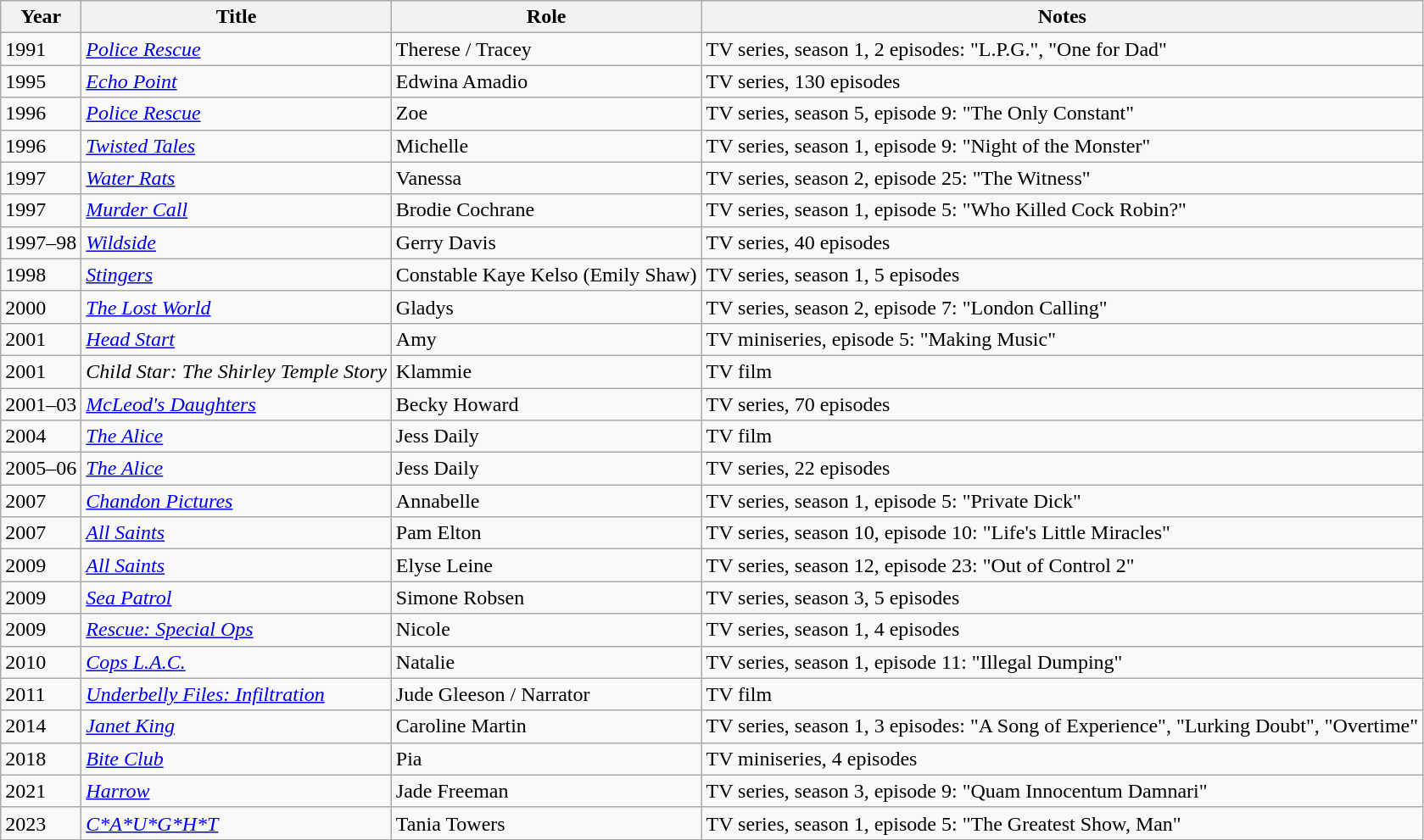<table class="wikitable sortable">
<tr>
<th>Year</th>
<th>Title</th>
<th>Role</th>
<th class="unsortable">Notes</th>
</tr>
<tr>
<td>1991</td>
<td><em><a href='#'>Police Rescue</a></em></td>
<td>Therese / Tracey</td>
<td>TV series, season 1, 2 episodes: "L.P.G.", "One for Dad"</td>
</tr>
<tr>
<td>1995</td>
<td><em><a href='#'>Echo Point</a></em></td>
<td>Edwina Amadio</td>
<td>TV series, 130 episodes</td>
</tr>
<tr>
<td>1996</td>
<td><em><a href='#'>Police Rescue</a></em></td>
<td>Zoe</td>
<td>TV series, season 5, episode 9: "The Only Constant"</td>
</tr>
<tr>
<td>1996</td>
<td><em><a href='#'>Twisted Tales</a></em></td>
<td>Michelle</td>
<td>TV series, season 1, episode 9: "Night of the Monster"</td>
</tr>
<tr>
<td>1997</td>
<td><em><a href='#'>Water Rats</a></em></td>
<td>Vanessa</td>
<td>TV series, season 2, episode 25: "The Witness"</td>
</tr>
<tr>
<td>1997</td>
<td><em><a href='#'>Murder Call</a></em></td>
<td>Brodie Cochrane</td>
<td>TV series, season 1, episode 5: "Who Killed Cock Robin?"</td>
</tr>
<tr>
<td>1997–98</td>
<td><em><a href='#'>Wildside</a></em></td>
<td>Gerry Davis</td>
<td>TV series, 40 episodes</td>
</tr>
<tr>
<td>1998</td>
<td><em><a href='#'>Stingers</a></em></td>
<td>Constable Kaye Kelso (Emily Shaw)</td>
<td>TV series, season 1, 5 episodes</td>
</tr>
<tr>
<td>2000</td>
<td><em><a href='#'>The Lost World</a></em></td>
<td>Gladys</td>
<td>TV series, season 2, episode 7: "London Calling"</td>
</tr>
<tr>
<td>2001</td>
<td><em><a href='#'>Head Start</a></em></td>
<td>Amy</td>
<td>TV miniseries, episode 5: "Making Music"</td>
</tr>
<tr>
<td>2001</td>
<td><em>Child Star: The Shirley Temple Story</em></td>
<td>Klammie</td>
<td>TV film</td>
</tr>
<tr>
<td>2001–03</td>
<td><em><a href='#'>McLeod's Daughters</a></em></td>
<td>Becky Howard</td>
<td>TV series, 70 episodes</td>
</tr>
<tr>
<td>2004</td>
<td><em><a href='#'>The Alice</a></em></td>
<td>Jess Daily</td>
<td>TV film</td>
</tr>
<tr>
<td>2005–06</td>
<td><em><a href='#'>The Alice</a></em></td>
<td>Jess Daily</td>
<td>TV series, 22 episodes</td>
</tr>
<tr>
<td>2007</td>
<td><em><a href='#'>Chandon Pictures</a></em></td>
<td>Annabelle</td>
<td>TV series, season 1, episode 5: "Private Dick"</td>
</tr>
<tr>
<td>2007</td>
<td><em><a href='#'>All Saints</a></em></td>
<td>Pam Elton</td>
<td>TV series, season 10, episode 10: "Life's Little Miracles"</td>
</tr>
<tr>
<td>2009</td>
<td><em><a href='#'>All Saints</a></em></td>
<td>Elyse Leine</td>
<td>TV series, season 12, episode 23: "Out of Control 2"</td>
</tr>
<tr>
<td>2009</td>
<td><em><a href='#'>Sea Patrol</a></em></td>
<td>Simone Robsen</td>
<td>TV series, season 3, 5 episodes</td>
</tr>
<tr>
<td>2009</td>
<td><em><a href='#'>Rescue: Special Ops</a></em></td>
<td>Nicole</td>
<td>TV series, season 1, 4 episodes</td>
</tr>
<tr>
<td>2010</td>
<td><em><a href='#'>Cops L.A.C.</a></em></td>
<td>Natalie</td>
<td>TV series, season 1, episode 11: "Illegal Dumping"</td>
</tr>
<tr>
<td>2011</td>
<td><em><a href='#'>Underbelly Files: Infiltration</a></em></td>
<td>Jude Gleeson / Narrator</td>
<td>TV film</td>
</tr>
<tr>
<td>2014</td>
<td><em><a href='#'>Janet King</a></em></td>
<td>Caroline Martin</td>
<td>TV series, season 1, 3 episodes: "A Song of Experience", "Lurking Doubt", "Overtime"</td>
</tr>
<tr>
<td>2018</td>
<td><em><a href='#'>Bite Club</a></em></td>
<td>Pia</td>
<td>TV miniseries, 4 episodes</td>
</tr>
<tr>
<td>2021</td>
<td><em><a href='#'>Harrow</a></em></td>
<td>Jade Freeman</td>
<td>TV series, season 3, episode 9: "Quam Innocentum Damnari"</td>
</tr>
<tr>
<td>2023</td>
<td><em><a href='#'>C*A*U*G*H*T</a></em></td>
<td>Tania Towers</td>
<td>TV series, season 1, episode 5: "The Greatest Show, Man"</td>
</tr>
</table>
